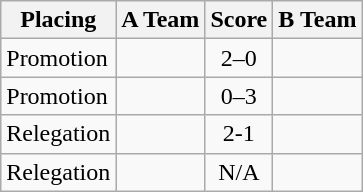<table class=wikitable style="border:1px solid #AAAAAA;">
<tr>
<th>Placing</th>
<th>A Team</th>
<th>Score</th>
<th>B Team</th>
</tr>
<tr>
<td>Promotion</td>
<td></td>
<td align="center">2–0</td>
<td></td>
</tr>
<tr>
<td>Promotion</td>
<td></td>
<td align="center">0–3</td>
<td><strong></strong></td>
</tr>
<tr>
<td>Relegation</td>
<td></td>
<td align="center">2-1</td>
<td><em></em></td>
</tr>
<tr>
<td>Relegation</td>
<td></td>
<td align="center">N/A</td>
<td><em></em></td>
</tr>
</table>
